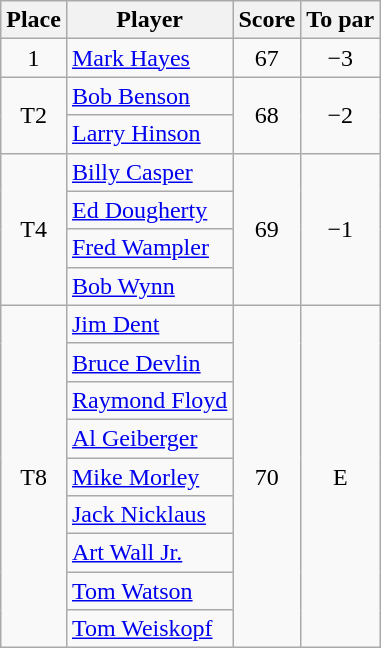<table class=wikitable>
<tr>
<th>Place</th>
<th>Player</th>
<th>Score</th>
<th>To par</th>
</tr>
<tr>
<td align=center>1</td>
<td> <a href='#'>Mark Hayes</a></td>
<td align=center>67</td>
<td align=center>−3</td>
</tr>
<tr>
<td rowspan=2 align=center>T2</td>
<td> <a href='#'>Bob Benson</a></td>
<td rowspan=2 align=center>68</td>
<td rowspan=2 align=center>−2</td>
</tr>
<tr>
<td> <a href='#'>Larry Hinson</a></td>
</tr>
<tr>
<td rowspan=4 align=center>T4</td>
<td> <a href='#'>Billy Casper</a></td>
<td rowspan=4 align=center>69</td>
<td rowspan=4 align=center>−1</td>
</tr>
<tr>
<td> <a href='#'>Ed Dougherty</a></td>
</tr>
<tr>
<td> <a href='#'>Fred Wampler</a></td>
</tr>
<tr>
<td> <a href='#'>Bob Wynn</a></td>
</tr>
<tr>
<td rowspan=9 align=center>T8</td>
<td> <a href='#'>Jim Dent</a></td>
<td rowspan=9 align=center>70</td>
<td rowspan=9 align=center>E</td>
</tr>
<tr>
<td> <a href='#'>Bruce Devlin</a></td>
</tr>
<tr>
<td> <a href='#'>Raymond Floyd</a></td>
</tr>
<tr>
<td> <a href='#'>Al Geiberger</a></td>
</tr>
<tr>
<td> <a href='#'>Mike Morley</a></td>
</tr>
<tr>
<td> <a href='#'>Jack Nicklaus</a></td>
</tr>
<tr>
<td> <a href='#'>Art Wall Jr.</a></td>
</tr>
<tr>
<td> <a href='#'>Tom Watson</a></td>
</tr>
<tr>
<td> <a href='#'>Tom Weiskopf</a></td>
</tr>
</table>
